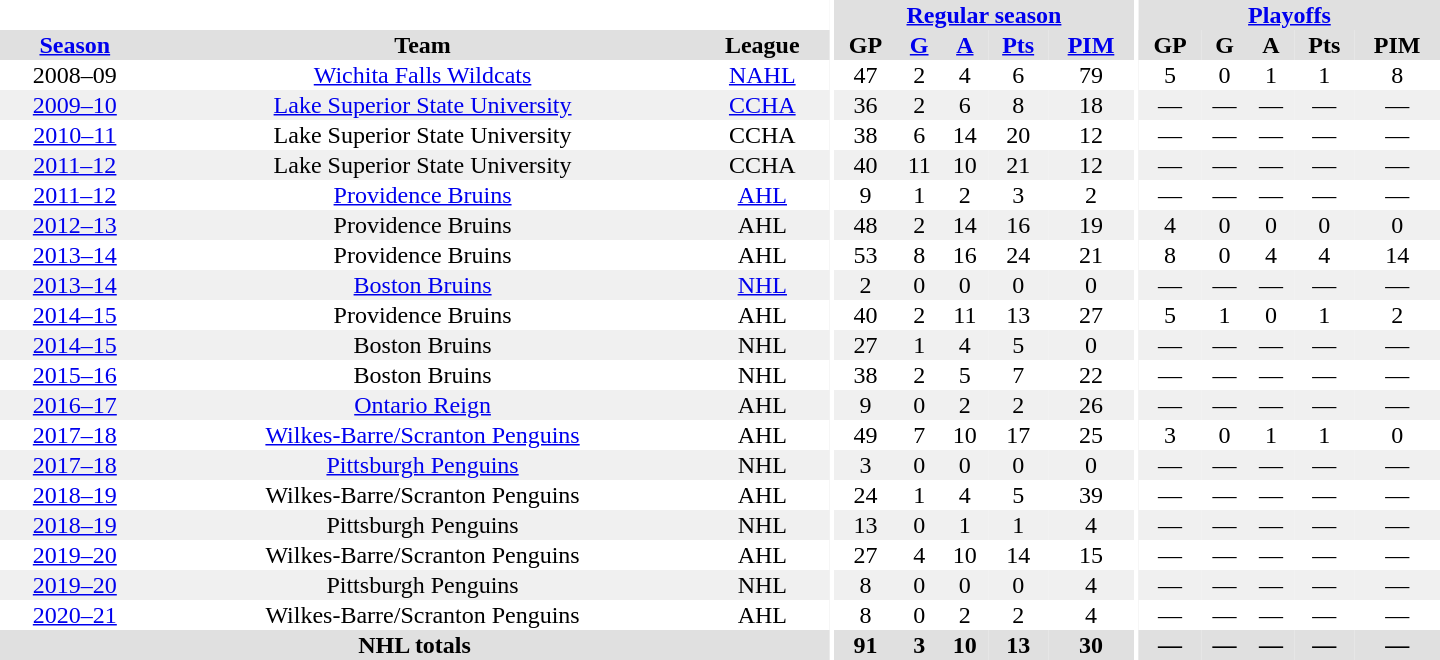<table border="0" cellpadding="1" cellspacing="0" style="text-align:center; width:60em;">
<tr bgcolor="#e0e0e0">
<th colspan="3" bgcolor="#ffffff"></th>
<th rowspan="99" bgcolor="#ffffff"></th>
<th colspan="5"><a href='#'>Regular season</a></th>
<th rowspan="99" bgcolor="#ffffff"></th>
<th colspan="5"><a href='#'>Playoffs</a></th>
</tr>
<tr bgcolor="#e0e0e0">
<th><a href='#'>Season</a></th>
<th>Team</th>
<th>League</th>
<th>GP</th>
<th><a href='#'>G</a></th>
<th><a href='#'>A</a></th>
<th><a href='#'>Pts</a></th>
<th><a href='#'>PIM</a></th>
<th>GP</th>
<th>G</th>
<th>A</th>
<th>Pts</th>
<th>PIM</th>
</tr>
<tr>
<td>2008–09</td>
<td><a href='#'>Wichita Falls Wildcats</a></td>
<td><a href='#'>NAHL</a></td>
<td>47</td>
<td>2</td>
<td>4</td>
<td>6</td>
<td>79</td>
<td>5</td>
<td>0</td>
<td>1</td>
<td>1</td>
<td>8</td>
</tr>
<tr bgcolor="#f0f0f0">
<td><a href='#'>2009–10</a></td>
<td><a href='#'>Lake Superior State University</a></td>
<td><a href='#'>CCHA</a></td>
<td>36</td>
<td>2</td>
<td>6</td>
<td>8</td>
<td>18</td>
<td>—</td>
<td>—</td>
<td>—</td>
<td>—</td>
<td>—</td>
</tr>
<tr>
<td><a href='#'>2010–11</a></td>
<td>Lake Superior State University</td>
<td>CCHA</td>
<td>38</td>
<td>6</td>
<td>14</td>
<td>20</td>
<td>12</td>
<td>—</td>
<td>—</td>
<td>—</td>
<td>—</td>
<td>—</td>
</tr>
<tr bgcolor="#f0f0f0">
<td><a href='#'>2011–12</a></td>
<td>Lake Superior State University</td>
<td>CCHA</td>
<td>40</td>
<td>11</td>
<td>10</td>
<td>21</td>
<td>12</td>
<td>—</td>
<td>—</td>
<td>—</td>
<td>—</td>
<td>—</td>
</tr>
<tr>
<td><a href='#'>2011–12</a></td>
<td><a href='#'>Providence Bruins</a></td>
<td><a href='#'>AHL</a></td>
<td>9</td>
<td>1</td>
<td>2</td>
<td>3</td>
<td>2</td>
<td>—</td>
<td>—</td>
<td>—</td>
<td>—</td>
<td>—</td>
</tr>
<tr bgcolor="#f0f0f0">
<td><a href='#'>2012–13</a></td>
<td>Providence Bruins</td>
<td>AHL</td>
<td>48</td>
<td>2</td>
<td>14</td>
<td>16</td>
<td>19</td>
<td>4</td>
<td>0</td>
<td>0</td>
<td>0</td>
<td>0</td>
</tr>
<tr>
<td><a href='#'>2013–14</a></td>
<td>Providence Bruins</td>
<td>AHL</td>
<td>53</td>
<td>8</td>
<td>16</td>
<td>24</td>
<td>21</td>
<td>8</td>
<td>0</td>
<td>4</td>
<td>4</td>
<td>14</td>
</tr>
<tr bgcolor="#f0f0f0">
<td><a href='#'>2013–14</a></td>
<td><a href='#'>Boston Bruins</a></td>
<td><a href='#'>NHL</a></td>
<td>2</td>
<td>0</td>
<td>0</td>
<td>0</td>
<td>0</td>
<td>—</td>
<td>—</td>
<td>—</td>
<td>—</td>
<td>—</td>
</tr>
<tr>
<td><a href='#'>2014–15</a></td>
<td>Providence Bruins</td>
<td>AHL</td>
<td>40</td>
<td>2</td>
<td>11</td>
<td>13</td>
<td>27</td>
<td>5</td>
<td>1</td>
<td>0</td>
<td>1</td>
<td>2</td>
</tr>
<tr bgcolor="#f0f0f0">
<td><a href='#'>2014–15</a></td>
<td>Boston Bruins</td>
<td>NHL</td>
<td>27</td>
<td>1</td>
<td>4</td>
<td>5</td>
<td>0</td>
<td>—</td>
<td>—</td>
<td>—</td>
<td>—</td>
<td>—</td>
</tr>
<tr>
<td><a href='#'>2015–16</a></td>
<td>Boston Bruins</td>
<td>NHL</td>
<td>38</td>
<td>2</td>
<td>5</td>
<td>7</td>
<td>22</td>
<td>—</td>
<td>—</td>
<td>—</td>
<td>—</td>
<td>—</td>
</tr>
<tr bgcolor="#f0f0f0">
<td><a href='#'>2016–17</a></td>
<td><a href='#'>Ontario Reign</a></td>
<td>AHL</td>
<td>9</td>
<td>0</td>
<td>2</td>
<td>2</td>
<td>26</td>
<td>—</td>
<td>—</td>
<td>—</td>
<td>—</td>
<td>—</td>
</tr>
<tr>
<td><a href='#'>2017–18</a></td>
<td><a href='#'>Wilkes-Barre/Scranton Penguins</a></td>
<td>AHL</td>
<td>49</td>
<td>7</td>
<td>10</td>
<td>17</td>
<td>25</td>
<td>3</td>
<td>0</td>
<td>1</td>
<td>1</td>
<td>0</td>
</tr>
<tr bgcolor="#f0f0f0">
<td><a href='#'>2017–18</a></td>
<td><a href='#'>Pittsburgh Penguins</a></td>
<td>NHL</td>
<td>3</td>
<td>0</td>
<td>0</td>
<td>0</td>
<td>0</td>
<td>—</td>
<td>—</td>
<td>—</td>
<td>—</td>
<td>—</td>
</tr>
<tr>
<td><a href='#'>2018–19</a></td>
<td>Wilkes-Barre/Scranton Penguins</td>
<td>AHL</td>
<td>24</td>
<td>1</td>
<td>4</td>
<td>5</td>
<td>39</td>
<td>—</td>
<td>—</td>
<td>—</td>
<td>—</td>
<td>—</td>
</tr>
<tr bgcolor="#f0f0f0">
<td><a href='#'>2018–19</a></td>
<td>Pittsburgh Penguins</td>
<td>NHL</td>
<td>13</td>
<td>0</td>
<td>1</td>
<td>1</td>
<td>4</td>
<td>—</td>
<td>—</td>
<td>—</td>
<td>—</td>
<td>—</td>
</tr>
<tr>
<td><a href='#'>2019–20</a></td>
<td>Wilkes-Barre/Scranton Penguins</td>
<td>AHL</td>
<td>27</td>
<td>4</td>
<td>10</td>
<td>14</td>
<td>15</td>
<td>—</td>
<td>—</td>
<td>—</td>
<td>—</td>
<td>—</td>
</tr>
<tr bgcolor="#f0f0f0">
<td><a href='#'>2019–20</a></td>
<td>Pittsburgh Penguins</td>
<td>NHL</td>
<td>8</td>
<td>0</td>
<td>0</td>
<td>0</td>
<td>4</td>
<td>—</td>
<td>—</td>
<td>—</td>
<td>—</td>
<td>—</td>
</tr>
<tr>
<td><a href='#'>2020–21</a></td>
<td>Wilkes-Barre/Scranton Penguins</td>
<td>AHL</td>
<td>8</td>
<td>0</td>
<td>2</td>
<td>2</td>
<td>4</td>
<td>—</td>
<td>—</td>
<td>—</td>
<td>—</td>
<td>—</td>
</tr>
<tr bgcolor="#e0e0e0">
<th colspan="3">NHL totals</th>
<th>91</th>
<th>3</th>
<th>10</th>
<th>13</th>
<th>30</th>
<th>—</th>
<th>—</th>
<th>—</th>
<th>—</th>
<th>—</th>
</tr>
</table>
